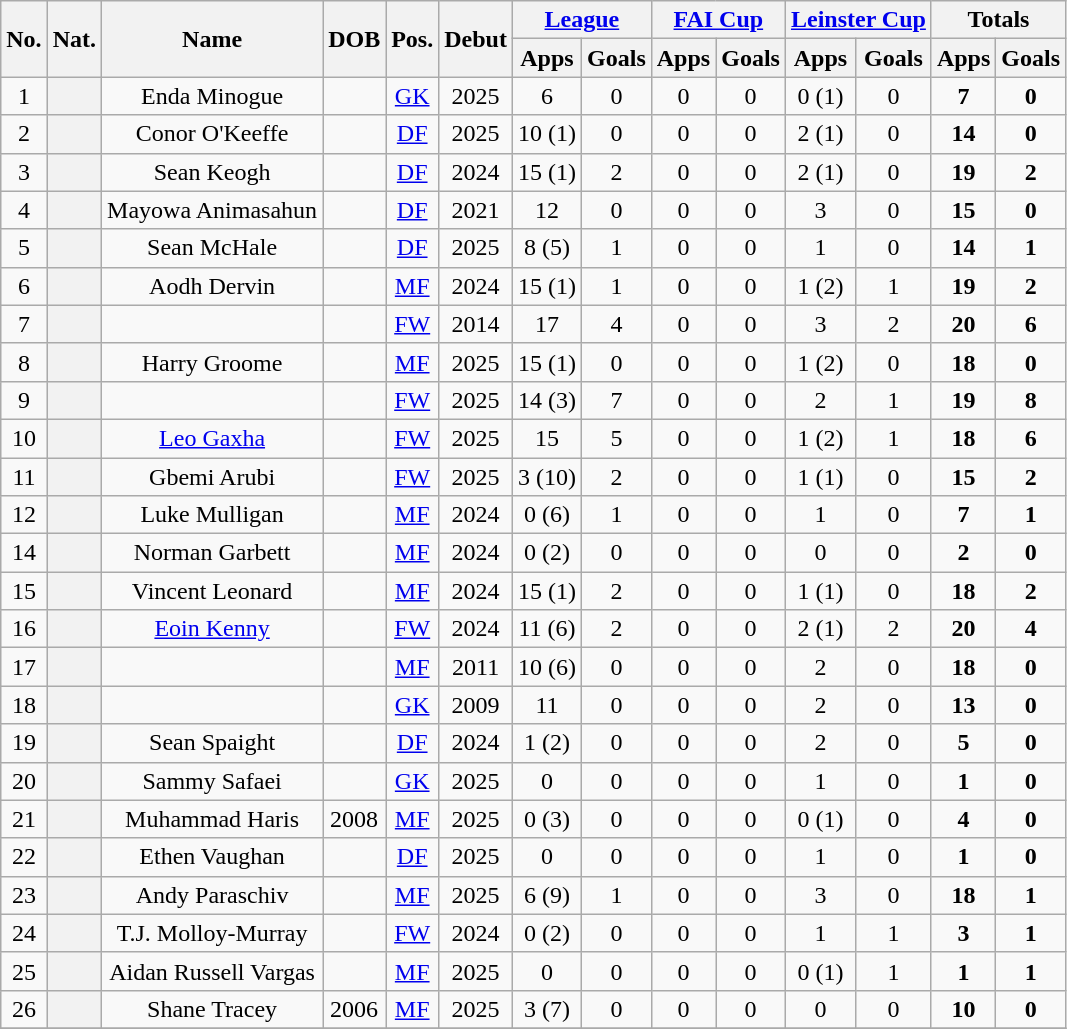<table class="sortable wikitable plainrowheaders" style="text-align: center;">
<tr>
<th rowspan="2">No.</th>
<th rowspan="2">Nat.</th>
<th rowspan="2">Name</th>
<th rowspan="2">DOB</th>
<th rowspan="2">Pos.</th>
<th rowspan="2">Debut</th>
<th colspan="2"><a href='#'>League</a></th>
<th colspan="2"><a href='#'>FAI Cup</a></th>
<th colspan="2"><a href='#'>Leinster Cup</a></th>
<th colspan="2"><strong>Totals</strong></th>
</tr>
<tr>
<th>Apps</th>
<th>Goals</th>
<th>Apps</th>
<th>Goals</th>
<th>Apps</th>
<th>Goals</th>
<th>Apps</th>
<th>Goals</th>
</tr>
<tr>
<td>1</td>
<th scope="row"></th>
<td>Enda Minogue</td>
<td></td>
<td><a href='#'>GK</a></td>
<td>2025</td>
<td>6</td>
<td>0</td>
<td>0</td>
<td>0</td>
<td>0 (1)</td>
<td>0</td>
<td><strong>7</strong></td>
<td><strong>0</strong></td>
</tr>
<tr>
<td>2</td>
<th scope="row"></th>
<td>Conor O'Keeffe</td>
<td></td>
<td><a href='#'>DF</a></td>
<td>2025</td>
<td>10 (1)</td>
<td>0</td>
<td>0</td>
<td>0</td>
<td>2 (1)</td>
<td>0</td>
<td><strong>14</strong></td>
<td><strong>0</strong></td>
</tr>
<tr>
<td>3</td>
<th scope="row"></th>
<td>Sean Keogh</td>
<td></td>
<td><a href='#'>DF</a></td>
<td>2024</td>
<td>15 (1)</td>
<td>2</td>
<td>0</td>
<td>0</td>
<td>2 (1)</td>
<td>0</td>
<td><strong>19</strong></td>
<td><strong>2</strong></td>
</tr>
<tr>
<td>4</td>
<th scope="row"></th>
<td>Mayowa Animasahun</td>
<td></td>
<td><a href='#'>DF</a></td>
<td>2021</td>
<td>12</td>
<td>0</td>
<td>0</td>
<td>0</td>
<td>3</td>
<td>0</td>
<td><strong>15</strong></td>
<td><strong>0</strong></td>
</tr>
<tr>
<td>5</td>
<th scope="row"></th>
<td>Sean McHale</td>
<td></td>
<td><a href='#'>DF</a></td>
<td>2025</td>
<td>8 (5)</td>
<td>1</td>
<td>0</td>
<td>0</td>
<td>1</td>
<td>0</td>
<td><strong>14</strong></td>
<td><strong>1</strong></td>
</tr>
<tr>
<td>6</td>
<th scope="row"></th>
<td>Aodh Dervin</td>
<td></td>
<td><a href='#'>MF</a></td>
<td>2024</td>
<td>15 (1)</td>
<td>1</td>
<td>0</td>
<td>0</td>
<td>1 (2)</td>
<td>1</td>
<td><strong>19</strong></td>
<td><strong>2</strong></td>
</tr>
<tr>
<td>7</td>
<th scope="row"></th>
<td></td>
<td></td>
<td><a href='#'>FW</a></td>
<td>2014</td>
<td>17</td>
<td>4</td>
<td>0</td>
<td>0</td>
<td>3</td>
<td>2</td>
<td><strong>20</strong></td>
<td><strong>6</strong></td>
</tr>
<tr>
<td>8</td>
<th scope="row"></th>
<td>Harry Groome</td>
<td></td>
<td><a href='#'>MF</a></td>
<td>2025</td>
<td>15 (1)</td>
<td>0</td>
<td>0</td>
<td>0</td>
<td>1 (2)</td>
<td>0</td>
<td><strong>18</strong></td>
<td><strong>0</strong></td>
</tr>
<tr>
<td>9</td>
<th scope="row"></th>
<td></td>
<td></td>
<td><a href='#'>FW</a></td>
<td>2025</td>
<td>14 (3)</td>
<td>7</td>
<td>0</td>
<td>0</td>
<td>2</td>
<td>1</td>
<td><strong>19</strong></td>
<td><strong>8</strong></td>
</tr>
<tr>
<td>10</td>
<th scope="row"></th>
<td><a href='#'>Leo Gaxha</a></td>
<td></td>
<td><a href='#'>FW</a></td>
<td>2025</td>
<td>15</td>
<td>5</td>
<td>0</td>
<td>0</td>
<td>1 (2)</td>
<td>1</td>
<td><strong>18</strong></td>
<td><strong>6</strong></td>
</tr>
<tr>
<td>11</td>
<th scope="row"></th>
<td>Gbemi Arubi</td>
<td></td>
<td><a href='#'>FW</a></td>
<td>2025</td>
<td>3 (10)</td>
<td>2</td>
<td>0</td>
<td>0</td>
<td>1 (1)</td>
<td>0</td>
<td><strong>15</strong></td>
<td><strong>2</strong></td>
</tr>
<tr>
<td>12</td>
<th scope="row"></th>
<td>Luke Mulligan</td>
<td></td>
<td><a href='#'>MF</a></td>
<td>2024</td>
<td>0 (6)</td>
<td>1</td>
<td>0</td>
<td>0</td>
<td>1</td>
<td>0</td>
<td><strong>7</strong></td>
<td><strong>1</strong></td>
</tr>
<tr>
<td>14</td>
<th scope="row"></th>
<td>Norman Garbett</td>
<td></td>
<td><a href='#'>MF</a></td>
<td>2024</td>
<td>0 (2)</td>
<td>0</td>
<td>0</td>
<td>0</td>
<td>0</td>
<td>0</td>
<td><strong>2</strong></td>
<td><strong>0</strong></td>
</tr>
<tr>
<td>15</td>
<th scope="row"></th>
<td>Vincent Leonard</td>
<td></td>
<td><a href='#'>MF</a></td>
<td>2024</td>
<td>15 (1)</td>
<td>2</td>
<td>0</td>
<td>0</td>
<td>1 (1)</td>
<td>0</td>
<td><strong>18</strong></td>
<td><strong>2</strong></td>
</tr>
<tr>
<td>16</td>
<th scope="row"></th>
<td><a href='#'>Eoin Kenny</a></td>
<td></td>
<td><a href='#'>FW</a></td>
<td>2024</td>
<td>11 (6)</td>
<td>2</td>
<td>0</td>
<td>0</td>
<td>2 (1)</td>
<td>2</td>
<td><strong>20</strong></td>
<td><strong>4</strong></td>
</tr>
<tr>
<td>17</td>
<th scope="row"></th>
<td></td>
<td></td>
<td><a href='#'>MF</a></td>
<td>2011</td>
<td>10 (6)</td>
<td>0</td>
<td>0</td>
<td>0</td>
<td>2</td>
<td>0</td>
<td><strong>18</strong></td>
<td><strong>0</strong></td>
</tr>
<tr>
<td>18</td>
<th scope="row"></th>
<td></td>
<td></td>
<td><a href='#'>GK</a></td>
<td>2009</td>
<td>11</td>
<td>0</td>
<td>0</td>
<td>0</td>
<td>2</td>
<td>0</td>
<td><strong>13</strong></td>
<td><strong>0</strong></td>
</tr>
<tr>
<td>19</td>
<th scope="row"></th>
<td>Sean Spaight</td>
<td></td>
<td><a href='#'>DF</a></td>
<td>2024</td>
<td>1 (2)</td>
<td>0</td>
<td>0</td>
<td>0</td>
<td>2</td>
<td>0</td>
<td><strong>5</strong></td>
<td><strong>0</strong></td>
</tr>
<tr>
<td>20</td>
<th scope="row"></th>
<td>Sammy Safaei</td>
<td></td>
<td><a href='#'>GK</a></td>
<td>2025</td>
<td>0</td>
<td>0</td>
<td>0</td>
<td>0</td>
<td>1</td>
<td>0</td>
<td><strong>1</strong></td>
<td><strong>0</strong></td>
</tr>
<tr>
<td>21</td>
<th scope="row"></th>
<td>Muhammad Haris</td>
<td>2008</td>
<td><a href='#'>MF</a></td>
<td>2025</td>
<td>0 (3)</td>
<td>0</td>
<td>0</td>
<td>0</td>
<td>0 (1)</td>
<td>0</td>
<td><strong>4</strong></td>
<td><strong>0</strong></td>
</tr>
<tr>
<td>22</td>
<th scope="row"></th>
<td>Ethen Vaughan</td>
<td></td>
<td><a href='#'>DF</a></td>
<td>2025</td>
<td>0</td>
<td>0</td>
<td>0</td>
<td>0</td>
<td>1</td>
<td>0</td>
<td><strong>1</strong></td>
<td><strong>0</strong></td>
</tr>
<tr>
<td>23</td>
<th scope="row"></th>
<td>Andy Paraschiv</td>
<td></td>
<td><a href='#'>MF</a></td>
<td>2025</td>
<td>6 (9)</td>
<td>1</td>
<td>0</td>
<td>0</td>
<td>3</td>
<td>0</td>
<td><strong>18</strong></td>
<td><strong>1</strong></td>
</tr>
<tr>
<td>24</td>
<th scope="row"></th>
<td>T.J. Molloy-Murray</td>
<td></td>
<td><a href='#'>FW</a></td>
<td>2024</td>
<td>0 (2)</td>
<td>0</td>
<td>0</td>
<td>0</td>
<td>1</td>
<td>1</td>
<td><strong>3</strong></td>
<td><strong>1</strong></td>
</tr>
<tr>
<td>25</td>
<th scope="row"></th>
<td>Aidan Russell Vargas</td>
<td></td>
<td><a href='#'>MF</a></td>
<td>2025</td>
<td>0</td>
<td>0</td>
<td>0</td>
<td>0</td>
<td>0 (1)</td>
<td>1</td>
<td><strong>1</strong></td>
<td><strong>1</strong></td>
</tr>
<tr>
<td>26</td>
<th scope="row"></th>
<td>Shane Tracey</td>
<td>2006</td>
<td><a href='#'>MF</a></td>
<td>2025</td>
<td>3 (7)</td>
<td>0</td>
<td>0</td>
<td>0</td>
<td>0</td>
<td>0</td>
<td><strong>10</strong></td>
<td><strong>0</strong></td>
</tr>
<tr>
</tr>
</table>
